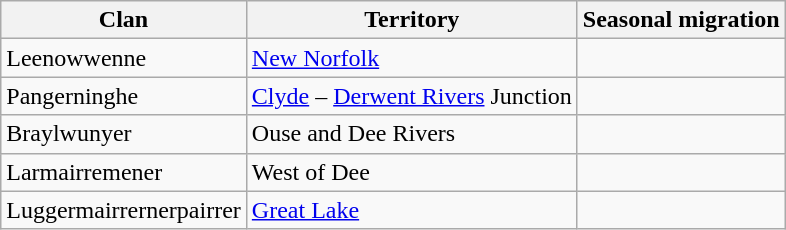<table class="wikitable">
<tr>
<th>Clan</th>
<th>Territory</th>
<th>Seasonal migration</th>
</tr>
<tr>
<td>Leenowwenne</td>
<td><a href='#'>New Norfolk</a></td>
<td></td>
</tr>
<tr>
<td>Pangerninghe</td>
<td><a href='#'>Clyde</a> – <a href='#'>Derwent Rivers</a> Junction</td>
<td></td>
</tr>
<tr>
<td>Braylwunyer</td>
<td>Ouse and Dee Rivers</td>
<td></td>
</tr>
<tr>
<td>Larmairremener</td>
<td>West of Dee</td>
<td></td>
</tr>
<tr>
<td>Luggermairrernerpairrer</td>
<td><a href='#'>Great Lake</a></td>
<td></td>
</tr>
</table>
